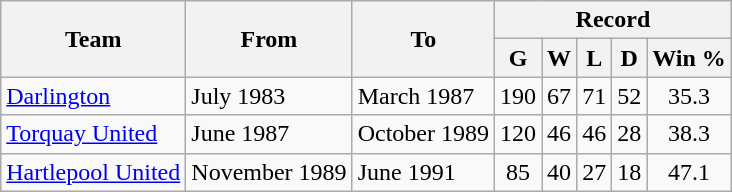<table class="wikitable" style="text-align: center">
<tr>
<th rowspan="2">Team</th>
<th rowspan="2">From</th>
<th rowspan="2">To</th>
<th colspan="5">Record</th>
</tr>
<tr>
<th>G</th>
<th>W</th>
<th>L</th>
<th>D</th>
<th>Win %</th>
</tr>
<tr>
<td align=left><a href='#'>Darlington</a></td>
<td align=left>July 1983</td>
<td align=left>March 1987</td>
<td>190</td>
<td>67</td>
<td>71</td>
<td>52</td>
<td>35.3</td>
</tr>
<tr>
<td align=left><a href='#'>Torquay United</a></td>
<td align=left>June 1987</td>
<td align=left>October 1989</td>
<td>120</td>
<td>46</td>
<td>46</td>
<td>28</td>
<td>38.3</td>
</tr>
<tr>
<td align=left><a href='#'>Hartlepool United</a></td>
<td align=left>November 1989</td>
<td align=left>June 1991</td>
<td>85</td>
<td>40</td>
<td>27</td>
<td>18</td>
<td>47.1</td>
</tr>
</table>
